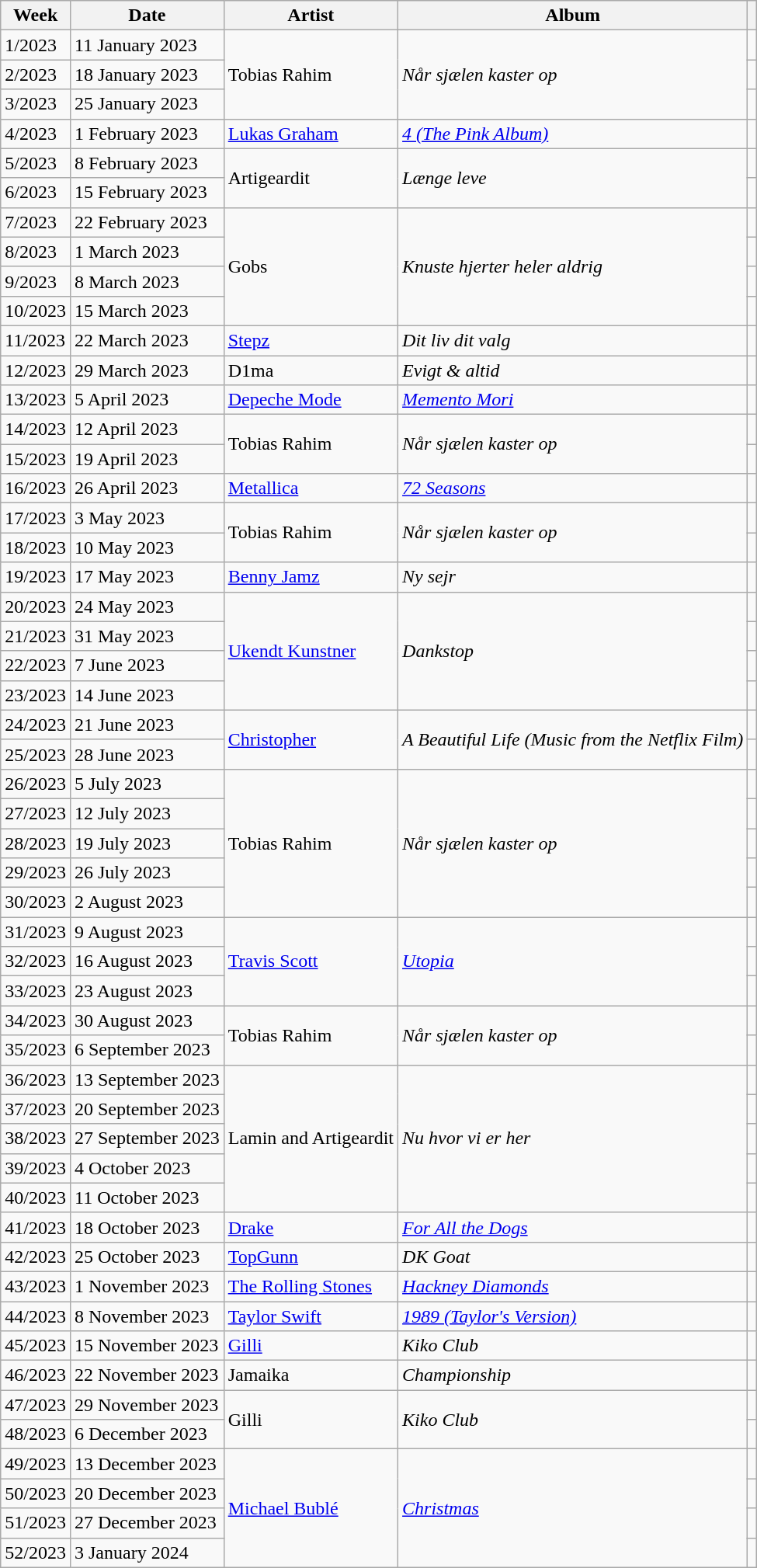<table class="sortable wikitable">
<tr>
<th scope="col">Week</th>
<th scope="col">Date</th>
<th scope="col">Artist</th>
<th scope="col">Album</th>
<th scope="col"></th>
</tr>
<tr>
<td>1/2023</td>
<td>11 January 2023</td>
<td rowspan="3">Tobias Rahim</td>
<td rowspan="3"><em>Når sjælen kaster op</em></td>
<td></td>
</tr>
<tr>
<td>2/2023</td>
<td>18 January 2023</td>
<td></td>
</tr>
<tr>
<td>3/2023</td>
<td>25 January 2023</td>
<td></td>
</tr>
<tr>
<td>4/2023</td>
<td>1 February 2023</td>
<td><a href='#'>Lukas Graham</a></td>
<td><em><a href='#'>4 (The Pink Album)</a></em></td>
<td></td>
</tr>
<tr>
<td>5/2023</td>
<td>8 February 2023</td>
<td rowspan="2">Artigeardit</td>
<td rowspan="2"><em>Længe leve</em></td>
<td></td>
</tr>
<tr>
<td>6/2023</td>
<td>15 February 2023</td>
<td></td>
</tr>
<tr>
<td>7/2023</td>
<td>22 February 2023</td>
<td rowspan="4">Gobs</td>
<td rowspan="4"><em>Knuste hjerter heler aldrig</em></td>
<td></td>
</tr>
<tr>
<td>8/2023</td>
<td>1 March 2023</td>
<td></td>
</tr>
<tr>
<td>9/2023</td>
<td>8 March 2023</td>
<td></td>
</tr>
<tr>
<td>10/2023</td>
<td>15 March 2023</td>
<td></td>
</tr>
<tr>
<td>11/2023</td>
<td>22 March 2023</td>
<td><a href='#'>Stepz</a></td>
<td><em>Dit liv dit valg</em></td>
<td></td>
</tr>
<tr>
<td>12/2023</td>
<td>29 March 2023</td>
<td>D1ma</td>
<td><em>Evigt & altid</em></td>
<td></td>
</tr>
<tr>
<td>13/2023</td>
<td>5 April 2023</td>
<td><a href='#'>Depeche Mode</a></td>
<td><em><a href='#'>Memento Mori</a></em></td>
<td></td>
</tr>
<tr>
<td>14/2023</td>
<td>12 April 2023</td>
<td rowspan="2">Tobias Rahim</td>
<td rowspan="2"><em>Når sjælen kaster op</em></td>
<td></td>
</tr>
<tr>
<td>15/2023</td>
<td>19 April 2023</td>
<td></td>
</tr>
<tr>
<td>16/2023</td>
<td>26 April 2023</td>
<td><a href='#'>Metallica</a></td>
<td><em><a href='#'>72 Seasons</a></em></td>
<td></td>
</tr>
<tr>
<td>17/2023</td>
<td>3 May 2023</td>
<td rowspan="2">Tobias Rahim</td>
<td rowspan="2"><em>Når sjælen kaster op</em></td>
<td></td>
</tr>
<tr>
<td>18/2023</td>
<td>10 May 2023</td>
<td></td>
</tr>
<tr>
<td>19/2023</td>
<td>17 May 2023</td>
<td><a href='#'>Benny Jamz</a></td>
<td><em>Ny sejr</em></td>
<td></td>
</tr>
<tr>
<td>20/2023</td>
<td>24 May 2023</td>
<td rowspan="4"><a href='#'>Ukendt Kunstner</a></td>
<td rowspan="4"><em>Dankstop</em></td>
<td></td>
</tr>
<tr>
<td>21/2023</td>
<td>31 May 2023</td>
<td></td>
</tr>
<tr>
<td>22/2023</td>
<td>7 June 2023</td>
<td></td>
</tr>
<tr>
<td>23/2023</td>
<td>14 June 2023</td>
<td></td>
</tr>
<tr>
<td>24/2023</td>
<td>21 June 2023</td>
<td rowspan="2"><a href='#'>Christopher</a></td>
<td rowspan="2"><em>A Beautiful Life (Music from the Netflix Film)</em></td>
<td></td>
</tr>
<tr>
<td>25/2023</td>
<td>28 June 2023</td>
<td></td>
</tr>
<tr>
<td>26/2023</td>
<td>5 July 2023</td>
<td rowspan="5">Tobias Rahim</td>
<td rowspan="5"><em>Når sjælen kaster op</em></td>
<td></td>
</tr>
<tr>
<td>27/2023</td>
<td>12 July 2023</td>
<td></td>
</tr>
<tr>
<td>28/2023</td>
<td>19 July 2023</td>
<td></td>
</tr>
<tr>
<td>29/2023</td>
<td>26 July 2023</td>
<td></td>
</tr>
<tr>
<td>30/2023</td>
<td>2 August 2023</td>
<td></td>
</tr>
<tr>
<td>31/2023</td>
<td>9 August 2023</td>
<td rowspan="3"><a href='#'>Travis Scott</a></td>
<td rowspan="3"><em><a href='#'>Utopia</a></em></td>
<td></td>
</tr>
<tr>
<td>32/2023</td>
<td>16 August 2023</td>
<td></td>
</tr>
<tr>
<td>33/2023</td>
<td>23 August 2023</td>
<td></td>
</tr>
<tr>
<td>34/2023</td>
<td>30 August 2023</td>
<td rowspan="2">Tobias Rahim</td>
<td rowspan="2"><em>Når sjælen kaster op</em></td>
<td></td>
</tr>
<tr>
<td>35/2023</td>
<td>6 September 2023</td>
<td></td>
</tr>
<tr>
<td>36/2023</td>
<td>13 September 2023</td>
<td rowspan="5">Lamin and Artigeardit</td>
<td rowspan="5"><em>Nu hvor vi er her</em></td>
<td></td>
</tr>
<tr>
<td>37/2023</td>
<td>20 September 2023</td>
<td></td>
</tr>
<tr>
<td>38/2023</td>
<td>27 September 2023</td>
<td></td>
</tr>
<tr>
<td>39/2023</td>
<td>4 October 2023</td>
<td></td>
</tr>
<tr>
<td>40/2023</td>
<td>11 October 2023</td>
<td></td>
</tr>
<tr>
<td>41/2023</td>
<td>18 October 2023</td>
<td><a href='#'>Drake</a></td>
<td><em><a href='#'>For All the Dogs</a></em></td>
<td></td>
</tr>
<tr>
<td>42/2023</td>
<td>25 October 2023</td>
<td><a href='#'>TopGunn</a></td>
<td><em>DK Goat</em></td>
<td></td>
</tr>
<tr>
<td>43/2023</td>
<td>1 November 2023</td>
<td><a href='#'>The Rolling Stones</a></td>
<td><em><a href='#'>Hackney Diamonds</a></em></td>
<td></td>
</tr>
<tr>
<td>44/2023</td>
<td>8 November 2023</td>
<td><a href='#'>Taylor Swift</a></td>
<td><em><a href='#'>1989 (Taylor's Version)</a></em></td>
<td></td>
</tr>
<tr>
<td>45/2023</td>
<td>15 November 2023</td>
<td><a href='#'>Gilli</a></td>
<td><em>Kiko Club</em></td>
<td></td>
</tr>
<tr>
<td>46/2023</td>
<td>22 November 2023</td>
<td>Jamaika</td>
<td><em>Championship</em></td>
<td></td>
</tr>
<tr>
<td>47/2023</td>
<td>29 November 2023</td>
<td rowspan="2">Gilli</td>
<td rowspan="2"><em>Kiko Club</em></td>
<td></td>
</tr>
<tr>
<td>48/2023</td>
<td>6 December 2023</td>
<td></td>
</tr>
<tr>
<td>49/2023</td>
<td>13 December 2023</td>
<td rowspan="4"><a href='#'>Michael Bublé</a></td>
<td rowspan="4"><em><a href='#'>Christmas</a></em></td>
<td></td>
</tr>
<tr>
<td>50/2023</td>
<td>20 December 2023</td>
<td></td>
</tr>
<tr>
<td>51/2023</td>
<td>27 December 2023</td>
<td></td>
</tr>
<tr>
<td>52/2023</td>
<td>3 January 2024</td>
<td></td>
</tr>
</table>
